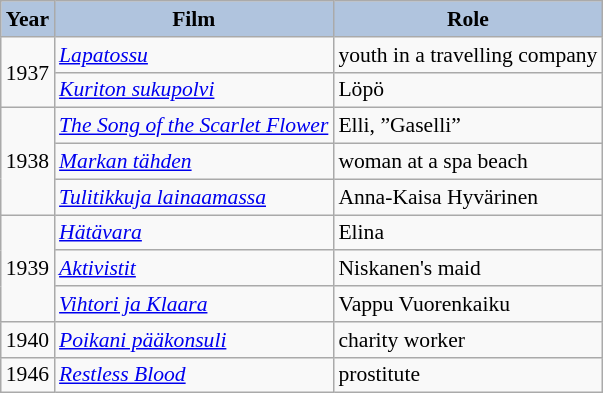<table class="wikitable" style="font-size:90%">
<tr>
<th style="background:#B0C4DE;">Year</th>
<th style="background:#B0C4DE;">Film</th>
<th style="background:#B0C4DE;">Role</th>
</tr>
<tr>
<td rowspan=2>1937</td>
<td><em><a href='#'>Lapatossu</a></em></td>
<td>youth in a travelling company</td>
</tr>
<tr>
<td><em><a href='#'>Kuriton sukupolvi</a></em></td>
<td>Löpö</td>
</tr>
<tr>
<td rowspan=3>1938</td>
<td><em><a href='#'>The Song of the Scarlet Flower</a></em></td>
<td>Elli, ”Gaselli”</td>
</tr>
<tr>
<td><em><a href='#'>Markan tähden</a></em></td>
<td>woman at a spa beach</td>
</tr>
<tr>
<td><em><a href='#'>Tulitikkuja lainaamassa</a></em></td>
<td>Anna-Kaisa Hyvärinen</td>
</tr>
<tr>
<td rowspan=3>1939</td>
<td><em><a href='#'>Hätävara</a></em></td>
<td>Elina</td>
</tr>
<tr>
<td><em><a href='#'>Aktivistit</a></em></td>
<td>Niskanen's maid</td>
</tr>
<tr>
<td><em><a href='#'>Vihtori ja Klaara</a></em></td>
<td>Vappu Vuorenkaiku</td>
</tr>
<tr>
<td>1940</td>
<td><em><a href='#'>Poikani pääkonsuli</a></em></td>
<td>charity worker</td>
</tr>
<tr>
<td>1946</td>
<td><em><a href='#'>Restless Blood</a></em></td>
<td>prostitute</td>
</tr>
</table>
